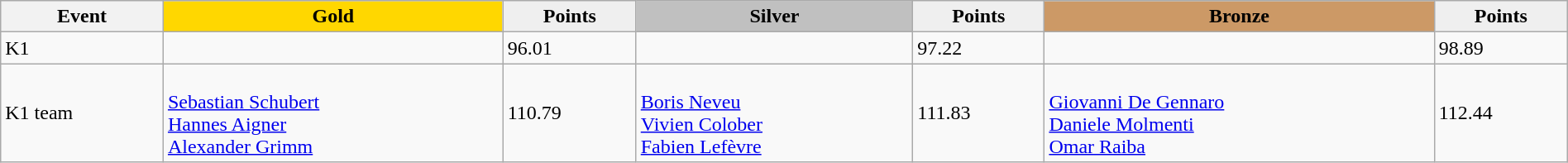<table class="wikitable" width=100%>
<tr>
<th>Event</th>
<td align=center bgcolor="gold"><strong>Gold</strong></td>
<td align=center bgcolor="EFEFEF"><strong>Points</strong></td>
<td align=center bgcolor="silver"><strong>Silver</strong></td>
<td align=center bgcolor="EFEFEF"><strong>Points</strong></td>
<td align=center bgcolor="CC9966"><strong>Bronze</strong></td>
<td align=center bgcolor="EFEFEF"><strong>Points</strong></td>
</tr>
<tr>
<td>K1</td>
<td></td>
<td>96.01</td>
<td></td>
<td>97.22</td>
<td></td>
<td>98.89</td>
</tr>
<tr>
<td>K1 team</td>
<td><br><a href='#'>Sebastian Schubert</a><br><a href='#'>Hannes Aigner</a><br><a href='#'>Alexander Grimm</a></td>
<td>110.79</td>
<td><br><a href='#'>Boris Neveu</a><br><a href='#'>Vivien Colober</a><br><a href='#'>Fabien Lefèvre</a></td>
<td>111.83</td>
<td><br><a href='#'>Giovanni De Gennaro</a><br><a href='#'>Daniele Molmenti</a><br><a href='#'>Omar Raiba</a></td>
<td>112.44</td>
</tr>
</table>
